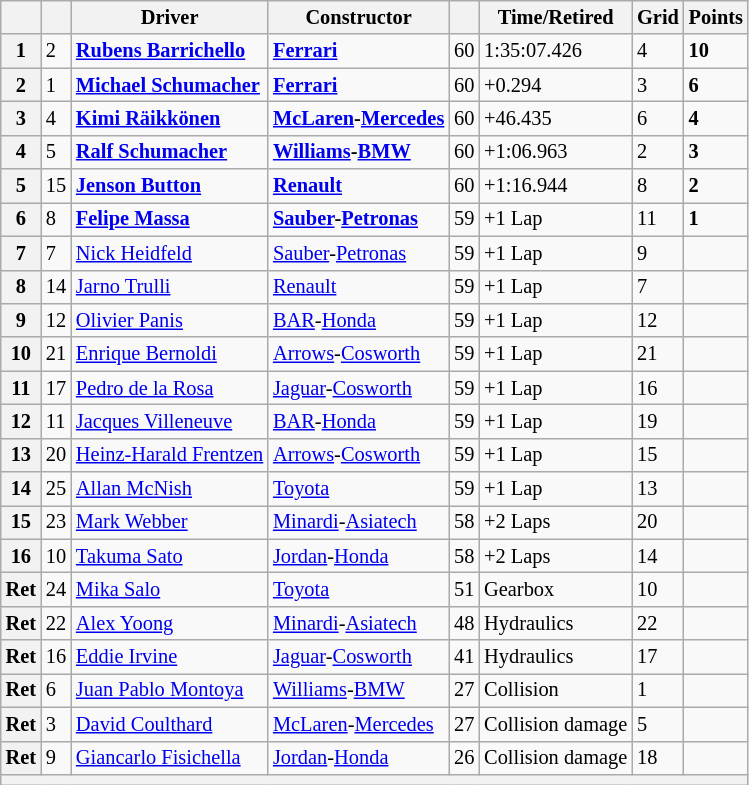<table class="wikitable sortable" style="font-size: 85%;">
<tr>
<th></th>
<th></th>
<th>Driver</th>
<th>Constructor</th>
<th></th>
<th>Time/Retired</th>
<th>Grid</th>
<th>Points</th>
</tr>
<tr>
<th>1</th>
<td>2</td>
<td> <strong><a href='#'>Rubens Barrichello</a></strong></td>
<td><strong><a href='#'>Ferrari</a></strong></td>
<td>60</td>
<td>1:35:07.426</td>
<td>4</td>
<td><strong>10</strong></td>
</tr>
<tr>
<th>2</th>
<td>1</td>
<td> <strong><a href='#'>Michael Schumacher</a></strong></td>
<td><strong><a href='#'>Ferrari</a></strong></td>
<td>60</td>
<td>+0.294</td>
<td>3</td>
<td><strong>6</strong></td>
</tr>
<tr>
<th>3</th>
<td>4</td>
<td> <strong><a href='#'>Kimi Räikkönen</a></strong></td>
<td><strong><a href='#'>McLaren</a>-<a href='#'>Mercedes</a></strong></td>
<td>60</td>
<td>+46.435</td>
<td>6</td>
<td><strong>4</strong></td>
</tr>
<tr>
<th>4</th>
<td>5</td>
<td> <strong><a href='#'>Ralf Schumacher</a></strong></td>
<td><strong><a href='#'>Williams</a>-<a href='#'>BMW</a></strong></td>
<td>60</td>
<td>+1:06.963</td>
<td>2</td>
<td><strong>3</strong></td>
</tr>
<tr>
<th>5</th>
<td>15</td>
<td> <strong><a href='#'>Jenson Button</a></strong></td>
<td><strong><a href='#'>Renault</a></strong></td>
<td>60</td>
<td>+1:16.944</td>
<td>8</td>
<td><strong>2</strong></td>
</tr>
<tr>
<th>6</th>
<td>8</td>
<td> <strong><a href='#'>Felipe Massa</a></strong></td>
<td><strong><a href='#'>Sauber</a>-<a href='#'>Petronas</a></strong></td>
<td>59</td>
<td>+1 Lap</td>
<td>11</td>
<td><strong>1</strong></td>
</tr>
<tr>
<th>7</th>
<td>7</td>
<td> <a href='#'>Nick Heidfeld</a></td>
<td><a href='#'>Sauber</a>-<a href='#'>Petronas</a></td>
<td>59</td>
<td>+1 Lap</td>
<td>9</td>
<td> </td>
</tr>
<tr>
<th>8</th>
<td>14</td>
<td> <a href='#'>Jarno Trulli</a></td>
<td><a href='#'>Renault</a></td>
<td>59</td>
<td>+1 Lap</td>
<td>7</td>
<td> </td>
</tr>
<tr>
<th>9</th>
<td>12</td>
<td> <a href='#'>Olivier Panis</a></td>
<td><a href='#'>BAR</a>-<a href='#'>Honda</a></td>
<td>59</td>
<td>+1 Lap</td>
<td>12</td>
<td> </td>
</tr>
<tr>
<th>10</th>
<td>21</td>
<td> <a href='#'>Enrique Bernoldi</a></td>
<td><a href='#'>Arrows</a>-<a href='#'>Cosworth</a></td>
<td>59</td>
<td>+1 Lap</td>
<td>21</td>
<td> </td>
</tr>
<tr>
<th>11</th>
<td>17</td>
<td> <a href='#'>Pedro de la Rosa</a></td>
<td><a href='#'>Jaguar</a>-<a href='#'>Cosworth</a></td>
<td>59</td>
<td>+1 Lap</td>
<td>16</td>
<td> </td>
</tr>
<tr>
<th>12</th>
<td>11</td>
<td> <a href='#'>Jacques Villeneuve</a></td>
<td><a href='#'>BAR</a>-<a href='#'>Honda</a></td>
<td>59</td>
<td>+1 Lap</td>
<td>19</td>
<td> </td>
</tr>
<tr>
<th>13</th>
<td>20</td>
<td> <a href='#'>Heinz-Harald Frentzen</a></td>
<td><a href='#'>Arrows</a>-<a href='#'>Cosworth</a></td>
<td>59</td>
<td>+1 Lap</td>
<td>15</td>
<td> </td>
</tr>
<tr>
<th>14</th>
<td>25</td>
<td> <a href='#'>Allan McNish</a></td>
<td><a href='#'>Toyota</a></td>
<td>59</td>
<td>+1 Lap</td>
<td>13</td>
<td> </td>
</tr>
<tr>
<th>15</th>
<td>23</td>
<td> <a href='#'>Mark Webber</a></td>
<td><a href='#'>Minardi</a>-<a href='#'>Asiatech</a></td>
<td>58</td>
<td>+2 Laps</td>
<td>20</td>
<td> </td>
</tr>
<tr>
<th>16</th>
<td>10</td>
<td> <a href='#'>Takuma Sato</a></td>
<td><a href='#'>Jordan</a>-<a href='#'>Honda</a></td>
<td>58</td>
<td>+2 Laps</td>
<td>14</td>
<td> </td>
</tr>
<tr>
<th>Ret</th>
<td>24</td>
<td> <a href='#'>Mika Salo</a></td>
<td><a href='#'>Toyota</a></td>
<td>51</td>
<td>Gearbox</td>
<td>10</td>
<td> </td>
</tr>
<tr>
<th>Ret</th>
<td>22</td>
<td> <a href='#'>Alex Yoong</a></td>
<td><a href='#'>Minardi</a>-<a href='#'>Asiatech</a></td>
<td>48</td>
<td>Hydraulics</td>
<td>22</td>
<td> </td>
</tr>
<tr>
<th>Ret</th>
<td>16</td>
<td> <a href='#'>Eddie Irvine</a></td>
<td><a href='#'>Jaguar</a>-<a href='#'>Cosworth</a></td>
<td>41</td>
<td>Hydraulics</td>
<td>17</td>
<td> </td>
</tr>
<tr>
<th>Ret</th>
<td>6</td>
<td> <a href='#'>Juan Pablo Montoya</a></td>
<td><a href='#'>Williams</a>-<a href='#'>BMW</a></td>
<td>27</td>
<td>Collision</td>
<td>1</td>
<td> </td>
</tr>
<tr>
<th>Ret</th>
<td>3</td>
<td> <a href='#'>David Coulthard</a></td>
<td><a href='#'>McLaren</a>-<a href='#'>Mercedes</a></td>
<td>27</td>
<td>Collision damage</td>
<td>5</td>
<td> </td>
</tr>
<tr>
<th>Ret</th>
<td>9</td>
<td> <a href='#'>Giancarlo Fisichella</a></td>
<td><a href='#'>Jordan</a>-<a href='#'>Honda</a></td>
<td>26</td>
<td>Collision damage</td>
<td>18</td>
<td> </td>
</tr>
<tr>
<th colspan="8"></th>
</tr>
</table>
